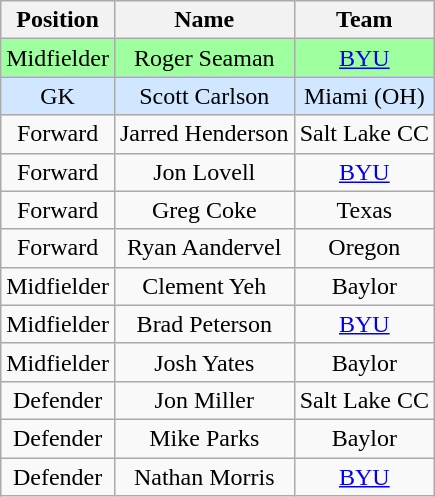<table class="wikitable" style="text-align:center">
<tr>
<th>Position</th>
<th>Name</th>
<th>Team</th>
</tr>
<tr bgcolor="#9eff9e">
<td>Midfielder</td>
<td>Roger Seaman</td>
<td><a href='#'>BYU</a></td>
</tr>
<tr bgcolor="#d0e7ff">
<td>GK</td>
<td>Scott Carlson</td>
<td>Miami (OH)</td>
</tr>
<tr>
<td>Forward</td>
<td>Jarred Henderson</td>
<td>Salt Lake CC</td>
</tr>
<tr>
<td>Forward</td>
<td>Jon Lovell</td>
<td><a href='#'>BYU</a></td>
</tr>
<tr>
<td>Forward</td>
<td>Greg Coke</td>
<td>Texas</td>
</tr>
<tr>
<td>Forward</td>
<td>Ryan Aandervel</td>
<td>Oregon</td>
</tr>
<tr>
<td>Midfielder</td>
<td>Clement Yeh</td>
<td>Baylor</td>
</tr>
<tr>
<td>Midfielder</td>
<td>Brad Peterson</td>
<td><a href='#'>BYU</a></td>
</tr>
<tr>
<td>Midfielder</td>
<td>Josh Yates</td>
<td>Baylor</td>
</tr>
<tr>
<td>Defender</td>
<td>Jon Miller</td>
<td>Salt Lake CC</td>
</tr>
<tr>
<td>Defender</td>
<td>Mike Parks</td>
<td>Baylor</td>
</tr>
<tr>
<td>Defender</td>
<td>Nathan Morris</td>
<td><a href='#'>BYU</a></td>
</tr>
</table>
